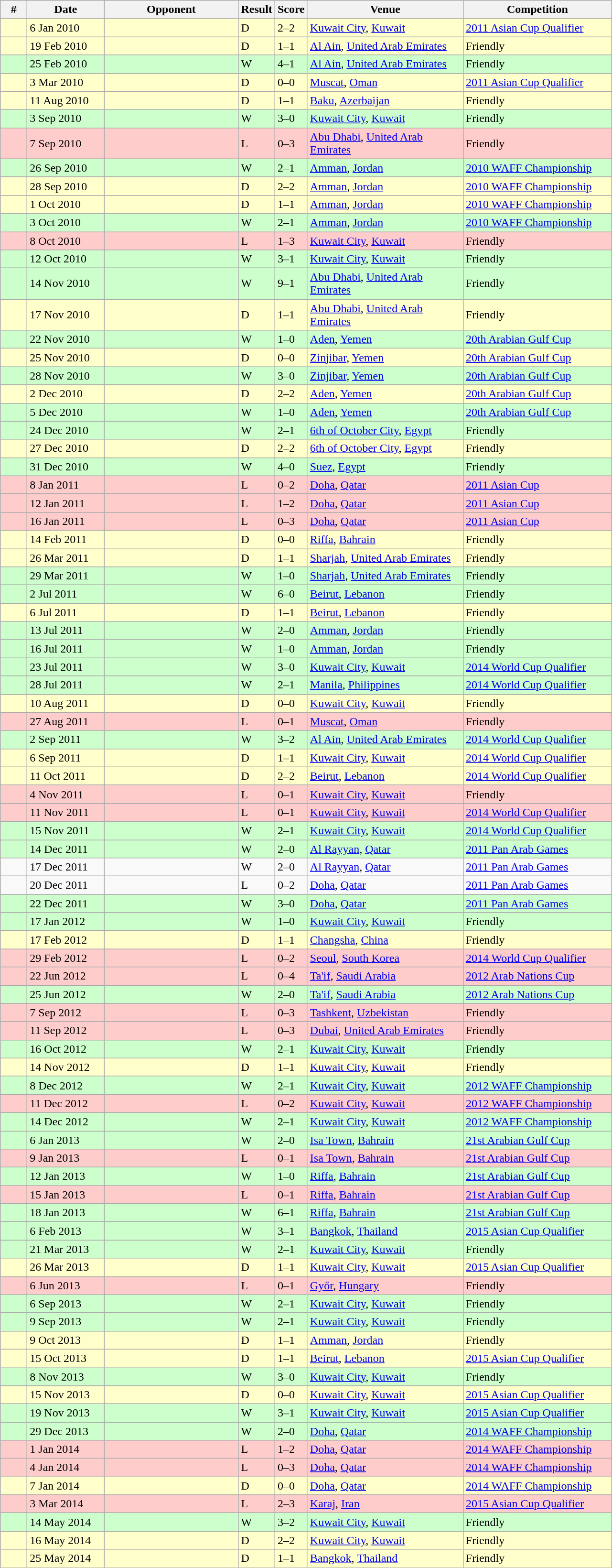<table class="wikitable">
<tr>
<th width=30>#</th>
<th width=100>Date</th>
<th width=180>Opponent</th>
<th>Result</th>
<th>Score</th>
<th width=210>Venue</th>
<th width=200>Competition</th>
</tr>
<tr bgcolor=#ffffcc>
<td></td>
<td>6 Jan 2010</td>
<td></td>
<td>D</td>
<td>2–2</td>
<td><a href='#'>Kuwait City</a>, <a href='#'>Kuwait</a></td>
<td><a href='#'>2011 Asian Cup Qualifier</a></td>
</tr>
<tr bgcolor=#ffffcc>
<td></td>
<td>19 Feb 2010</td>
<td></td>
<td>D</td>
<td>1–1</td>
<td><a href='#'>Al Ain</a>, <a href='#'>United Arab Emirates</a></td>
<td>Friendly</td>
</tr>
<tr bgcolor=#ccffcc>
<td></td>
<td>25 Feb 2010</td>
<td></td>
<td>W</td>
<td>4–1</td>
<td><a href='#'>Al Ain</a>, <a href='#'>United Arab Emirates</a></td>
<td>Friendly</td>
</tr>
<tr bgcolor=#ffffcc>
<td></td>
<td>3 Mar 2010</td>
<td></td>
<td>D</td>
<td>0–0</td>
<td><a href='#'>Muscat</a>, <a href='#'>Oman</a></td>
<td><a href='#'>2011 Asian Cup Qualifier</a></td>
</tr>
<tr bgcolor=#ffffcc>
<td></td>
<td>11 Aug 2010</td>
<td></td>
<td>D</td>
<td>1–1</td>
<td><a href='#'>Baku</a>, <a href='#'>Azerbaijan</a></td>
<td>Friendly</td>
</tr>
<tr bgcolor=#ccffcc>
<td></td>
<td>3 Sep 2010</td>
<td></td>
<td>W</td>
<td>3–0</td>
<td><a href='#'>Kuwait City</a>, <a href='#'>Kuwait</a></td>
<td>Friendly</td>
</tr>
<tr bgcolor=#ffcccc>
<td></td>
<td>7 Sep 2010</td>
<td></td>
<td>L</td>
<td>0–3</td>
<td><a href='#'>Abu Dhabi</a>, <a href='#'>United Arab Emirates</a></td>
<td>Friendly</td>
</tr>
<tr bgcolor=#ccffcc>
<td></td>
<td>26 Sep 2010</td>
<td></td>
<td>W</td>
<td>2–1</td>
<td><a href='#'>Amman</a>, <a href='#'>Jordan</a></td>
<td><a href='#'>2010 WAFF Championship</a></td>
</tr>
<tr bgcolor=#ffffcc>
<td></td>
<td>28 Sep 2010</td>
<td></td>
<td>D</td>
<td>2–2</td>
<td><a href='#'>Amman</a>, <a href='#'>Jordan</a></td>
<td><a href='#'>2010 WAFF Championship</a></td>
</tr>
<tr bgcolor=#ffffcc>
<td></td>
<td>1 Oct 2010</td>
<td></td>
<td>D</td>
<td>1–1</td>
<td><a href='#'>Amman</a>, <a href='#'>Jordan</a></td>
<td><a href='#'>2010 WAFF Championship</a></td>
</tr>
<tr bgcolor=#ccffcc>
<td></td>
<td>3 Oct 2010</td>
<td></td>
<td>W</td>
<td>2–1</td>
<td><a href='#'>Amman</a>, <a href='#'>Jordan</a></td>
<td><a href='#'>2010 WAFF Championship</a></td>
</tr>
<tr bgcolor=#ffcccc>
<td></td>
<td>8 Oct 2010</td>
<td></td>
<td>L</td>
<td>1–3</td>
<td><a href='#'>Kuwait City</a>, <a href='#'>Kuwait</a></td>
<td>Friendly</td>
</tr>
<tr bgcolor=#ccffcc>
<td></td>
<td>12 Oct 2010</td>
<td></td>
<td>W</td>
<td>3–1</td>
<td><a href='#'>Kuwait City</a>, <a href='#'>Kuwait</a></td>
<td>Friendly</td>
</tr>
<tr bgcolor=#ccffcc>
<td></td>
<td>14 Nov 2010</td>
<td></td>
<td>W</td>
<td>9–1</td>
<td><a href='#'>Abu Dhabi</a>, <a href='#'>United Arab Emirates</a></td>
<td>Friendly</td>
</tr>
<tr bgcolor=#ffffcc>
<td></td>
<td>17 Nov 2010</td>
<td></td>
<td>D</td>
<td>1–1</td>
<td><a href='#'>Abu Dhabi</a>, <a href='#'>United Arab Emirates</a></td>
<td>Friendly</td>
</tr>
<tr bgcolor=#ccffcc>
<td></td>
<td>22 Nov 2010</td>
<td></td>
<td>W</td>
<td>1–0</td>
<td><a href='#'>Aden</a>, <a href='#'>Yemen</a></td>
<td><a href='#'>20th Arabian Gulf Cup</a></td>
</tr>
<tr bgcolor=#ffffcc>
<td></td>
<td>25 Nov 2010</td>
<td></td>
<td>D</td>
<td>0–0</td>
<td><a href='#'>Zinjibar</a>, <a href='#'>Yemen</a></td>
<td><a href='#'>20th Arabian Gulf Cup</a></td>
</tr>
<tr bgcolor=#ccffcc>
<td></td>
<td>28 Nov 2010</td>
<td></td>
<td>W</td>
<td>3–0</td>
<td><a href='#'>Zinjibar</a>, <a href='#'>Yemen</a></td>
<td><a href='#'>20th Arabian Gulf Cup</a></td>
</tr>
<tr bgcolor=#ffffcc>
<td></td>
<td>2 Dec 2010</td>
<td></td>
<td>D</td>
<td>2–2</td>
<td><a href='#'>Aden</a>, <a href='#'>Yemen</a></td>
<td><a href='#'>20th Arabian Gulf Cup</a></td>
</tr>
<tr bgcolor=#ccffcc>
<td></td>
<td>5 Dec 2010</td>
<td></td>
<td>W</td>
<td>1–0</td>
<td><a href='#'>Aden</a>, <a href='#'>Yemen</a></td>
<td><a href='#'>20th Arabian Gulf Cup</a></td>
</tr>
<tr bgcolor=#ccffcc>
<td></td>
<td>24 Dec 2010</td>
<td></td>
<td>W</td>
<td>2–1</td>
<td><a href='#'>6th of October City</a>, <a href='#'>Egypt</a></td>
<td>Friendly</td>
</tr>
<tr bgcolor=#ffffcc>
<td></td>
<td>27 Dec 2010</td>
<td></td>
<td>D</td>
<td>2–2</td>
<td><a href='#'>6th of October City</a>, <a href='#'>Egypt</a></td>
<td>Friendly</td>
</tr>
<tr bgcolor=#ccffcc>
<td></td>
<td>31 Dec 2010</td>
<td></td>
<td>W</td>
<td>4–0</td>
<td><a href='#'>Suez</a>, <a href='#'>Egypt</a></td>
<td>Friendly</td>
</tr>
<tr bgcolor=#ffcccc>
<td></td>
<td>8 Jan 2011</td>
<td></td>
<td>L</td>
<td>0–2</td>
<td><a href='#'>Doha</a>, <a href='#'>Qatar</a></td>
<td><a href='#'>2011 Asian Cup</a></td>
</tr>
<tr bgcolor=#ffcccc>
<td></td>
<td>12 Jan 2011</td>
<td></td>
<td>L</td>
<td>1–2</td>
<td><a href='#'>Doha</a>, <a href='#'>Qatar</a></td>
<td><a href='#'>2011 Asian Cup</a></td>
</tr>
<tr bgcolor=#ffcccc>
<td></td>
<td>16 Jan 2011</td>
<td></td>
<td>L</td>
<td>0–3</td>
<td><a href='#'>Doha</a>, <a href='#'>Qatar</a></td>
<td><a href='#'>2011 Asian Cup</a></td>
</tr>
<tr bgcolor=#ffffcc>
<td></td>
<td>14 Feb 2011</td>
<td></td>
<td>D</td>
<td>0–0</td>
<td><a href='#'>Riffa</a>, <a href='#'>Bahrain</a></td>
<td>Friendly</td>
</tr>
<tr bgcolor=#ffffcc>
<td></td>
<td>26 Mar 2011</td>
<td></td>
<td>D</td>
<td>1–1</td>
<td><a href='#'>Sharjah</a>, <a href='#'>United Arab Emirates</a></td>
<td>Friendly</td>
</tr>
<tr bgcolor=#ccffcc>
<td></td>
<td>29 Mar 2011</td>
<td></td>
<td>W</td>
<td>1–0</td>
<td><a href='#'>Sharjah</a>, <a href='#'>United Arab Emirates</a></td>
<td>Friendly</td>
</tr>
<tr bgcolor=#ccffcc>
<td></td>
<td>2 Jul 2011</td>
<td></td>
<td>W</td>
<td>6–0</td>
<td><a href='#'>Beirut</a>, <a href='#'>Lebanon</a></td>
<td>Friendly</td>
</tr>
<tr bgcolor=#ffffcc>
<td></td>
<td>6 Jul 2011</td>
<td></td>
<td>D</td>
<td>1–1</td>
<td><a href='#'>Beirut</a>, <a href='#'>Lebanon</a></td>
<td>Friendly</td>
</tr>
<tr bgcolor=#ccffcc>
<td></td>
<td>13 Jul 2011</td>
<td></td>
<td>W</td>
<td>2–0</td>
<td><a href='#'>Amman</a>, <a href='#'>Jordan</a></td>
<td>Friendly</td>
</tr>
<tr bgcolor=#ccffcc>
<td></td>
<td>16 Jul 2011</td>
<td></td>
<td>W</td>
<td>1–0</td>
<td><a href='#'>Amman</a>, <a href='#'>Jordan</a></td>
<td>Friendly</td>
</tr>
<tr bgcolor=#ccffcc>
<td></td>
<td>23 Jul 2011</td>
<td></td>
<td>W</td>
<td>3–0</td>
<td><a href='#'>Kuwait City</a>, <a href='#'>Kuwait</a></td>
<td><a href='#'>2014 World Cup Qualifier</a></td>
</tr>
<tr bgcolor=#ccffcc>
<td></td>
<td>28 Jul 2011</td>
<td></td>
<td>W</td>
<td>2–1</td>
<td><a href='#'>Manila</a>, <a href='#'>Philippines</a></td>
<td><a href='#'>2014 World Cup Qualifier</a></td>
</tr>
<tr bgcolor=#ffffcc>
<td></td>
<td>10 Aug 2011</td>
<td></td>
<td>D</td>
<td>0–0</td>
<td><a href='#'>Kuwait City</a>, <a href='#'>Kuwait</a></td>
<td>Friendly</td>
</tr>
<tr bgcolor=#ffcccc>
<td></td>
<td>27 Aug 2011</td>
<td></td>
<td>L</td>
<td>0–1</td>
<td><a href='#'>Muscat</a>, <a href='#'>Oman</a></td>
<td>Friendly</td>
</tr>
<tr bgcolor=#ccffcc>
<td></td>
<td>2 Sep 2011</td>
<td></td>
<td>W</td>
<td>3–2</td>
<td><a href='#'>Al Ain</a>, <a href='#'>United Arab Emirates</a></td>
<td><a href='#'>2014 World Cup Qualifier</a></td>
</tr>
<tr bgcolor=#ffffcc>
<td></td>
<td>6 Sep 2011</td>
<td></td>
<td>D</td>
<td>1–1</td>
<td><a href='#'>Kuwait City</a>, <a href='#'>Kuwait</a></td>
<td><a href='#'>2014 World Cup Qualifier</a></td>
</tr>
<tr bgcolor=#ffffcc>
<td></td>
<td>11 Oct 2011</td>
<td></td>
<td>D</td>
<td>2–2</td>
<td><a href='#'>Beirut</a>, <a href='#'>Lebanon</a></td>
<td><a href='#'>2014 World Cup Qualifier</a></td>
</tr>
<tr bgcolor=#ffcccc>
<td></td>
<td>4 Nov 2011</td>
<td></td>
<td>L</td>
<td>0–1</td>
<td><a href='#'>Kuwait City</a>, <a href='#'>Kuwait</a></td>
<td>Friendly</td>
</tr>
<tr bgcolor=#ffcccc>
<td></td>
<td>11 Nov 2011</td>
<td></td>
<td>L</td>
<td>0–1</td>
<td><a href='#'>Kuwait City</a>, <a href='#'>Kuwait</a></td>
<td><a href='#'>2014 World Cup Qualifier</a></td>
</tr>
<tr bgcolor=#ccffcc>
<td></td>
<td>15 Nov 2011</td>
<td></td>
<td>W</td>
<td>2–1</td>
<td><a href='#'>Kuwait City</a>, <a href='#'>Kuwait</a></td>
<td><a href='#'>2014 World Cup Qualifier</a></td>
</tr>
<tr bgcolor=#ccffcc>
<td></td>
<td>14 Dec 2011</td>
<td></td>
<td>W</td>
<td>2–0</td>
<td><a href='#'>Al Rayyan</a>, <a href='#'>Qatar</a></td>
<td><a href='#'>2011 Pan Arab Games</a></td>
</tr>
<tr>
<td></td>
<td>17 Dec 2011</td>
<td></td>
<td>W</td>
<td>2–0</td>
<td><a href='#'>Al Rayyan</a>, <a href='#'>Qatar</a></td>
<td><a href='#'>2011 Pan Arab Games</a></td>
</tr>
<tr>
<td></td>
<td>20 Dec 2011</td>
<td></td>
<td>L</td>
<td>0–2</td>
<td><a href='#'>Doha</a>, <a href='#'>Qatar</a></td>
<td><a href='#'>2011 Pan Arab Games</a></td>
</tr>
<tr bgcolor=#ccffcc>
<td></td>
<td>22 Dec 2011</td>
<td></td>
<td>W</td>
<td>3–0</td>
<td><a href='#'>Doha</a>, <a href='#'>Qatar</a></td>
<td><a href='#'>2011 Pan Arab Games</a></td>
</tr>
<tr bgcolor=#ccffcc>
<td></td>
<td>17 Jan 2012</td>
<td></td>
<td>W</td>
<td>1–0</td>
<td><a href='#'>Kuwait City</a>, <a href='#'>Kuwait</a></td>
<td>Friendly</td>
</tr>
<tr bgcolor=#ffffcc>
<td></td>
<td>17 Feb 2012</td>
<td></td>
<td>D</td>
<td>1–1</td>
<td><a href='#'>Changsha</a>, <a href='#'>China</a></td>
<td>Friendly</td>
</tr>
<tr bgcolor=#ffcccc>
<td></td>
<td>29 Feb 2012</td>
<td></td>
<td>L</td>
<td>0–2</td>
<td><a href='#'>Seoul</a>, <a href='#'>South Korea</a></td>
<td><a href='#'>2014 World Cup Qualifier</a></td>
</tr>
<tr bgcolor=#ffcccc>
<td></td>
<td>22 Jun 2012</td>
<td></td>
<td>L</td>
<td>0–4</td>
<td><a href='#'>Ta'if</a>, <a href='#'>Saudi Arabia</a></td>
<td><a href='#'>2012 Arab Nations Cup</a></td>
</tr>
<tr bgcolor=#ccffcc>
<td></td>
<td>25 Jun 2012</td>
<td></td>
<td>W</td>
<td>2–0</td>
<td><a href='#'>Ta'if</a>, <a href='#'>Saudi Arabia</a></td>
<td><a href='#'>2012 Arab Nations Cup</a></td>
</tr>
<tr bgcolor=#ffcccc>
<td></td>
<td>7 Sep 2012</td>
<td></td>
<td>L</td>
<td>0–3</td>
<td><a href='#'>Tashkent</a>, <a href='#'>Uzbekistan</a></td>
<td>Friendly</td>
</tr>
<tr bgcolor=#ffcccc>
<td></td>
<td>11 Sep 2012</td>
<td></td>
<td>L</td>
<td>0–3</td>
<td><a href='#'>Dubai</a>, <a href='#'>United Arab Emirates</a></td>
<td>Friendly</td>
</tr>
<tr bgcolor=#ccffcc>
<td></td>
<td>16 Oct 2012</td>
<td></td>
<td>W</td>
<td>2–1</td>
<td><a href='#'>Kuwait City</a>, <a href='#'>Kuwait</a></td>
<td>Friendly</td>
</tr>
<tr bgcolor=#ffffcc>
<td></td>
<td>14 Nov 2012</td>
<td></td>
<td>D</td>
<td>1–1</td>
<td><a href='#'>Kuwait City</a>, <a href='#'>Kuwait</a></td>
<td>Friendly</td>
</tr>
<tr bgcolor=#ccffcc>
<td></td>
<td>8 Dec 2012</td>
<td></td>
<td>W</td>
<td>2–1</td>
<td><a href='#'>Kuwait City</a>, <a href='#'>Kuwait</a></td>
<td><a href='#'>2012 WAFF Championship</a></td>
</tr>
<tr bgcolor=#ffcccc>
<td></td>
<td>11 Dec 2012</td>
<td></td>
<td>L</td>
<td>0–2</td>
<td><a href='#'>Kuwait City</a>, <a href='#'>Kuwait</a></td>
<td><a href='#'>2012 WAFF Championship</a></td>
</tr>
<tr bgcolor=#ccffcc>
<td></td>
<td>14 Dec 2012</td>
<td></td>
<td>W</td>
<td>2–1</td>
<td><a href='#'>Kuwait City</a>, <a href='#'>Kuwait</a></td>
<td><a href='#'>2012 WAFF Championship</a></td>
</tr>
<tr bgcolor=#ccffcc>
<td></td>
<td>6 Jan 2013</td>
<td></td>
<td>W</td>
<td>2–0</td>
<td><a href='#'>Isa Town</a>, <a href='#'>Bahrain</a></td>
<td><a href='#'>21st Arabian Gulf Cup</a></td>
</tr>
<tr bgcolor=#ffcccc>
<td></td>
<td>9 Jan 2013</td>
<td></td>
<td>L</td>
<td>0–1</td>
<td><a href='#'>Isa Town</a>, <a href='#'>Bahrain</a></td>
<td><a href='#'>21st Arabian Gulf Cup</a></td>
</tr>
<tr bgcolor=#ccffcc>
<td></td>
<td>12 Jan 2013</td>
<td></td>
<td>W</td>
<td>1–0</td>
<td><a href='#'>Riffa</a>, <a href='#'>Bahrain</a></td>
<td><a href='#'>21st Arabian Gulf Cup</a></td>
</tr>
<tr bgcolor=#ffcccc>
<td></td>
<td>15 Jan 2013</td>
<td></td>
<td>L</td>
<td>0–1</td>
<td><a href='#'>Riffa</a>, <a href='#'>Bahrain</a></td>
<td><a href='#'>21st Arabian Gulf Cup</a></td>
</tr>
<tr bgcolor=#ccffcc>
<td></td>
<td>18 Jan 2013</td>
<td></td>
<td>W</td>
<td>6–1</td>
<td><a href='#'>Riffa</a>, <a href='#'>Bahrain</a></td>
<td><a href='#'>21st Arabian Gulf Cup</a></td>
</tr>
<tr bgcolor=#ccffcc>
<td></td>
<td>6 Feb 2013</td>
<td></td>
<td>W</td>
<td>3–1</td>
<td><a href='#'>Bangkok</a>, <a href='#'>Thailand</a></td>
<td><a href='#'>2015 Asian Cup Qualifier</a></td>
</tr>
<tr bgcolor=#ccffcc>
<td></td>
<td>21 Mar 2013</td>
<td></td>
<td>W</td>
<td>2–1</td>
<td><a href='#'>Kuwait City</a>, <a href='#'>Kuwait</a></td>
<td>Friendly</td>
</tr>
<tr bgcolor=#ffffcc>
<td></td>
<td>26 Mar 2013</td>
<td></td>
<td>D</td>
<td>1–1</td>
<td><a href='#'>Kuwait City</a>, <a href='#'>Kuwait</a></td>
<td><a href='#'>2015 Asian Cup Qualifier</a></td>
</tr>
<tr bgcolor=#ffcccc>
<td></td>
<td>6 Jun 2013</td>
<td></td>
<td>L</td>
<td>0–1</td>
<td><a href='#'>Győr</a>, <a href='#'>Hungary</a></td>
<td>Friendly</td>
</tr>
<tr bgcolor=#ccffcc>
<td></td>
<td>6 Sep 2013</td>
<td></td>
<td>W</td>
<td>2–1</td>
<td><a href='#'>Kuwait City</a>, <a href='#'>Kuwait</a></td>
<td>Friendly</td>
</tr>
<tr bgcolor=#ccffcc>
<td></td>
<td>9 Sep 2013</td>
<td></td>
<td>W</td>
<td>2–1</td>
<td><a href='#'>Kuwait City</a>, <a href='#'>Kuwait</a></td>
<td>Friendly</td>
</tr>
<tr bgcolor=#ffffcc>
<td></td>
<td>9 Oct 2013</td>
<td></td>
<td>D</td>
<td>1–1</td>
<td><a href='#'>Amman</a>, <a href='#'>Jordan</a></td>
<td>Friendly</td>
</tr>
<tr bgcolor=#ffffcc>
<td></td>
<td>15 Oct 2013</td>
<td></td>
<td>D</td>
<td>1–1</td>
<td><a href='#'>Beirut</a>, <a href='#'>Lebanon</a></td>
<td><a href='#'>2015 Asian Cup Qualifier</a></td>
</tr>
<tr bgcolor=#ccffcc>
<td></td>
<td>8 Nov 2013</td>
<td></td>
<td>W</td>
<td>3–0</td>
<td><a href='#'>Kuwait City</a>, <a href='#'>Kuwait</a></td>
<td>Friendly</td>
</tr>
<tr bgcolor=#ffffcc>
<td></td>
<td>15 Nov 2013</td>
<td></td>
<td>D</td>
<td>0–0</td>
<td><a href='#'>Kuwait City</a>, <a href='#'>Kuwait</a></td>
<td><a href='#'>2015 Asian Cup Qualifier</a></td>
</tr>
<tr bgcolor=#ccffcc>
<td></td>
<td>19 Nov 2013</td>
<td></td>
<td>W</td>
<td>3–1</td>
<td><a href='#'>Kuwait City</a>, <a href='#'>Kuwait</a></td>
<td><a href='#'>2015 Asian Cup Qualifier</a></td>
</tr>
<tr bgcolor=#ccffcc>
<td></td>
<td>29 Dec 2013</td>
<td></td>
<td>W</td>
<td>2–0</td>
<td><a href='#'>Doha</a>, <a href='#'>Qatar</a></td>
<td><a href='#'>2014 WAFF Championship</a></td>
</tr>
<tr bgcolor=#ffcccc>
<td></td>
<td>1 Jan 2014</td>
<td></td>
<td>L</td>
<td>1–2</td>
<td><a href='#'>Doha</a>, <a href='#'>Qatar</a></td>
<td><a href='#'>2014 WAFF Championship</a></td>
</tr>
<tr bgcolor=#ffcccc>
<td></td>
<td>4 Jan 2014</td>
<td></td>
<td>L</td>
<td>0–3</td>
<td><a href='#'>Doha</a>, <a href='#'>Qatar</a></td>
<td><a href='#'>2014 WAFF Championship</a></td>
</tr>
<tr bgcolor=#ffffcc>
<td></td>
<td>7 Jan 2014</td>
<td></td>
<td>D</td>
<td>0–0</td>
<td><a href='#'>Doha</a>, <a href='#'>Qatar</a></td>
<td><a href='#'>2014 WAFF Championship</a></td>
</tr>
<tr bgcolor=#ffcccc>
<td></td>
<td>3 Mar 2014</td>
<td></td>
<td>L</td>
<td>2–3</td>
<td><a href='#'>Karaj</a>, <a href='#'>Iran</a></td>
<td><a href='#'>2015 Asian Cup Qualifier</a></td>
</tr>
<tr bgcolor=#ccffcc>
<td></td>
<td>14 May 2014</td>
<td></td>
<td>W</td>
<td>3–2</td>
<td><a href='#'>Kuwait City</a>, <a href='#'>Kuwait</a></td>
<td>Friendly</td>
</tr>
<tr bgcolor=#ffffcc>
<td></td>
<td>16 May 2014</td>
<td></td>
<td>D</td>
<td>2–2</td>
<td><a href='#'>Kuwait City</a>, <a href='#'>Kuwait</a></td>
<td>Friendly</td>
</tr>
<tr bgcolor=#ffffcc>
<td></td>
<td>25 May 2014</td>
<td></td>
<td>D</td>
<td>1–1</td>
<td><a href='#'>Bangkok</a>, <a href='#'>Thailand</a></td>
<td>Friendly</td>
</tr>
</table>
